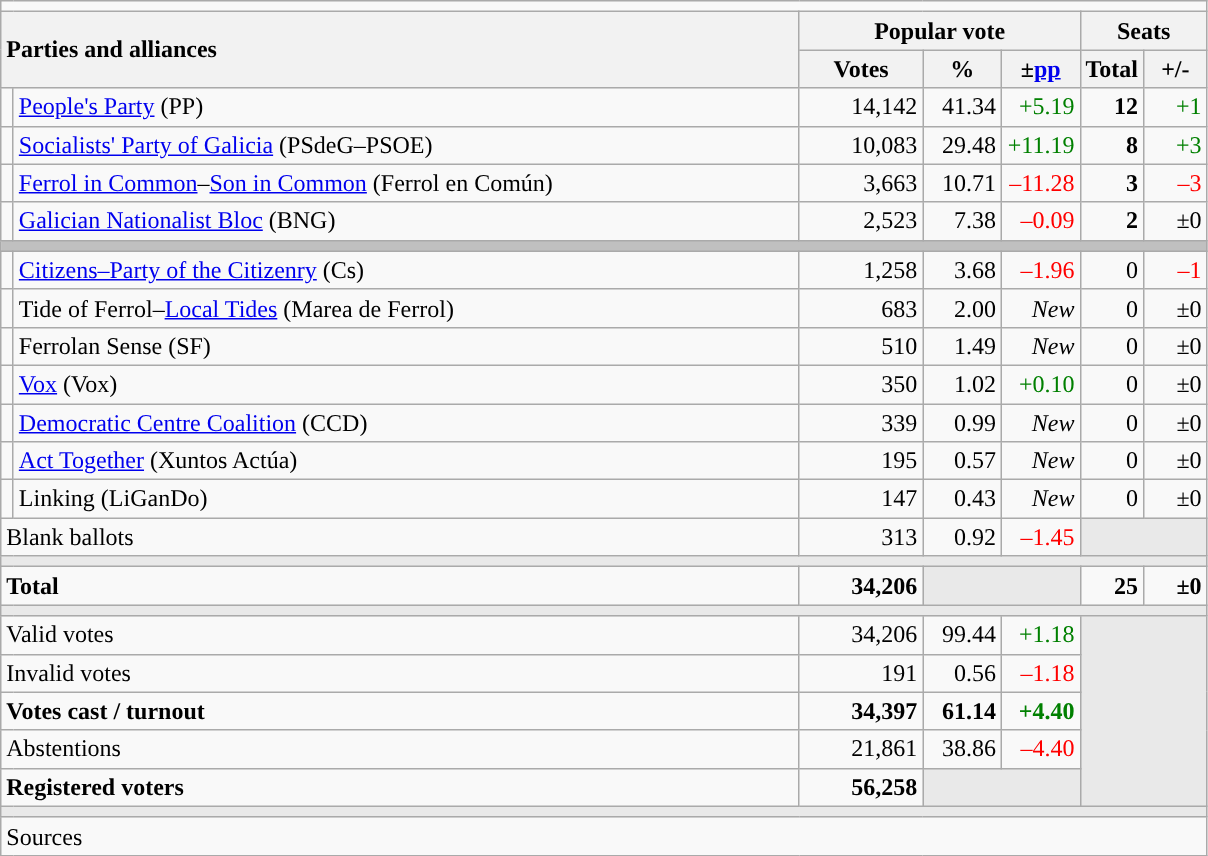<table class="wikitable" style="text-align:right;">
<tr>
<td colspan="7"></td>
</tr>
<tr>
<th style="text-align:left;" rowspan="2" colspan="2" width="525">Parties and alliances</th>
<th colspan="3">Popular vote</th>
<th colspan="2">Seats</th>
</tr>
<tr>
<th width="75">Votes</th>
<th width="45">%</th>
<th width="45">±<a href='#'>pp</a></th>
<th width="35">Total</th>
<th width="35">+/-</th>
</tr>
<tr>
<td width="1" style="color:inherit;background:"></td>
<td align="left"><a href='#'>People's Party</a> (PP)</td>
<td>14,142</td>
<td>41.34</td>
<td style="color:green;">+5.19</td>
<td><strong>12</strong></td>
<td style="color:green;">+1</td>
</tr>
<tr>
<td style="color:inherit;background:"></td>
<td align="left"><a href='#'>Socialists' Party of Galicia</a> (PSdeG–PSOE)</td>
<td>10,083</td>
<td>29.48</td>
<td style="color:green;">+11.19</td>
<td><strong>8</strong></td>
<td style="color:green;">+3</td>
</tr>
<tr>
<td style="color:inherit;background:"></td>
<td align="left"><a href='#'>Ferrol in Common</a>–<a href='#'>Son in Common</a> (Ferrol en Común)</td>
<td>3,663</td>
<td>10.71</td>
<td style="color:red;">–11.28</td>
<td><strong>3</strong></td>
<td style="color:red;">–3</td>
</tr>
<tr>
<td style="color:inherit;background:"></td>
<td align="left"><a href='#'>Galician Nationalist Bloc</a> (BNG)</td>
<td>2,523</td>
<td>7.38</td>
<td style="color:red;">–0.09</td>
<td><strong>2</strong></td>
<td>±0</td>
</tr>
<tr>
<td colspan="7" bgcolor="#C0C0C0"></td>
</tr>
<tr>
<td style="color:inherit;background:"></td>
<td align="left"><a href='#'>Citizens–Party of the Citizenry</a> (Cs)</td>
<td>1,258</td>
<td>3.68</td>
<td style="color:red;">–1.96</td>
<td>0</td>
<td style="color:red;">–1</td>
</tr>
<tr>
<td style="color:inherit;background:"></td>
<td align="left">Tide of Ferrol–<a href='#'>Local Tides</a> (Marea de Ferrol)</td>
<td>683</td>
<td>2.00</td>
<td><em>New</em></td>
<td>0</td>
<td>±0</td>
</tr>
<tr>
<td style="color:inherit;background:"></td>
<td align="left">Ferrolan Sense (SF)</td>
<td>510</td>
<td>1.49</td>
<td><em>New</em></td>
<td>0</td>
<td>±0</td>
</tr>
<tr>
<td style="color:inherit;background:"></td>
<td align="left"><a href='#'>Vox</a> (Vox)</td>
<td>350</td>
<td>1.02</td>
<td style="color:green;">+0.10</td>
<td>0</td>
<td>±0</td>
</tr>
<tr>
<td style="color:inherit;background:"></td>
<td align="left"><a href='#'>Democratic Centre Coalition</a> (CCD)</td>
<td>339</td>
<td>0.99</td>
<td><em>New</em></td>
<td>0</td>
<td>±0</td>
</tr>
<tr>
<td style="color:inherit;background:"></td>
<td align="left"><a href='#'>Act Together</a> (Xuntos Actúa)</td>
<td>195</td>
<td>0.57</td>
<td><em>New</em></td>
<td>0</td>
<td>±0</td>
</tr>
<tr>
<td style="color:inherit;background:"></td>
<td align="left">Linking (LiGanDo)</td>
<td>147</td>
<td>0.43</td>
<td><em>New</em></td>
<td>0</td>
<td>±0</td>
</tr>
<tr>
<td align="left" colspan="2">Blank ballots</td>
<td>313</td>
<td>0.92</td>
<td style="color:red;">–1.45</td>
<td bgcolor="#E9E9E9" colspan="2"></td>
</tr>
<tr>
<td colspan="7" bgcolor="#E9E9E9"></td>
</tr>
<tr style="font-weight:bold;">
<td align="left" colspan="2">Total</td>
<td>34,206</td>
<td bgcolor="#E9E9E9" colspan="2"></td>
<td>25</td>
<td>±0</td>
</tr>
<tr>
<td colspan="7" bgcolor="#E9E9E9"></td>
</tr>
<tr>
<td align="left" colspan="2">Valid votes</td>
<td>34,206</td>
<td>99.44</td>
<td style="color:green;">+1.18</td>
<td bgcolor="#E9E9E9" colspan="2" rowspan="5"></td>
</tr>
<tr>
<td align="left" colspan="2">Invalid votes</td>
<td>191</td>
<td>0.56</td>
<td style="color:red;">–1.18</td>
</tr>
<tr style="font-weight:bold;">
<td align="left" colspan="2">Votes cast / turnout</td>
<td>34,397</td>
<td>61.14</td>
<td style="color:green;">+4.40</td>
</tr>
<tr>
<td align="left" colspan="2">Abstentions</td>
<td>21,861</td>
<td>38.86</td>
<td style="color:red;">–4.40</td>
</tr>
<tr style="font-weight:bold;">
<td align="left" colspan="2">Registered voters</td>
<td>56,258</td>
<td bgcolor="#E9E9E9" colspan="2"></td>
</tr>
<tr>
<td colspan="7" bgcolor="#E9E9E9"></td>
</tr>
<tr>
<td align="left" colspan="7">Sources</td>
</tr>
</table>
